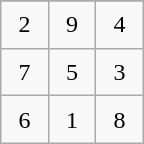<table class="wikitable" style="margin-left:auto;margin-right:auto;text-align:center;width:6em;height:6em;table-layout:fixed;">
<tr>
</tr>
<tr>
<td>2</td>
<td>9</td>
<td>4</td>
</tr>
<tr>
<td>7</td>
<td>5</td>
<td>3</td>
</tr>
<tr>
<td>6</td>
<td>1</td>
<td>8</td>
</tr>
</table>
